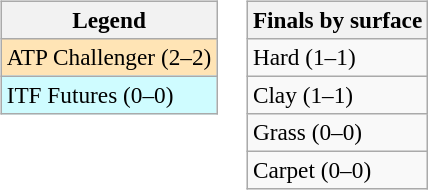<table>
<tr valign=top>
<td><br><table class=wikitable style=font-size:97%>
<tr>
<th>Legend</th>
</tr>
<tr bgcolor=moccasin>
<td>ATP Challenger (2–2)</td>
</tr>
<tr bgcolor=cffcff>
<td>ITF Futures (0–0)</td>
</tr>
</table>
</td>
<td><br><table class=wikitable style=font-size:97%>
<tr>
<th>Finals by surface</th>
</tr>
<tr>
<td>Hard (1–1)</td>
</tr>
<tr>
<td>Clay (1–1)</td>
</tr>
<tr>
<td>Grass (0–0)</td>
</tr>
<tr>
<td>Carpet (0–0)</td>
</tr>
</table>
</td>
</tr>
</table>
